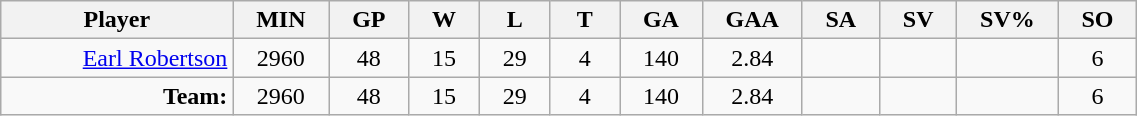<table class="wikitable sortable" width="60%">
<tr>
<th bgcolor="#DDDDFF" width="10%">Player</th>
<th width="3%" bgcolor="#DDDDFF">MIN</th>
<th width="3%" bgcolor="#DDDDFF">GP</th>
<th width="3%" bgcolor="#DDDDFF">W</th>
<th width="3%" bgcolor="#DDDDFF">L</th>
<th width="3%" bgcolor="#DDDDFF">T</th>
<th width="3%" bgcolor="#DDDDFF">GA</th>
<th width="3%" bgcolor="#DDDDFF">GAA</th>
<th width="3%" bgcolor="#DDDDFF">SA</th>
<th width="3%" bgcolor="#DDDDFF">SV</th>
<th width="3%" bgcolor="#DDDDFF">SV%</th>
<th width="3%" bgcolor="#DDDDFF">SO</th>
</tr>
<tr align="center">
<td align="right"><a href='#'>Earl Robertson</a></td>
<td>2960</td>
<td>48</td>
<td>15</td>
<td>29</td>
<td>4</td>
<td>140</td>
<td>2.84</td>
<td></td>
<td></td>
<td></td>
<td>6</td>
</tr>
<tr align="center">
<td align="right"><strong>Team:</strong></td>
<td>2960</td>
<td>48</td>
<td>15</td>
<td>29</td>
<td>4</td>
<td>140</td>
<td>2.84</td>
<td></td>
<td></td>
<td></td>
<td>6</td>
</tr>
</table>
